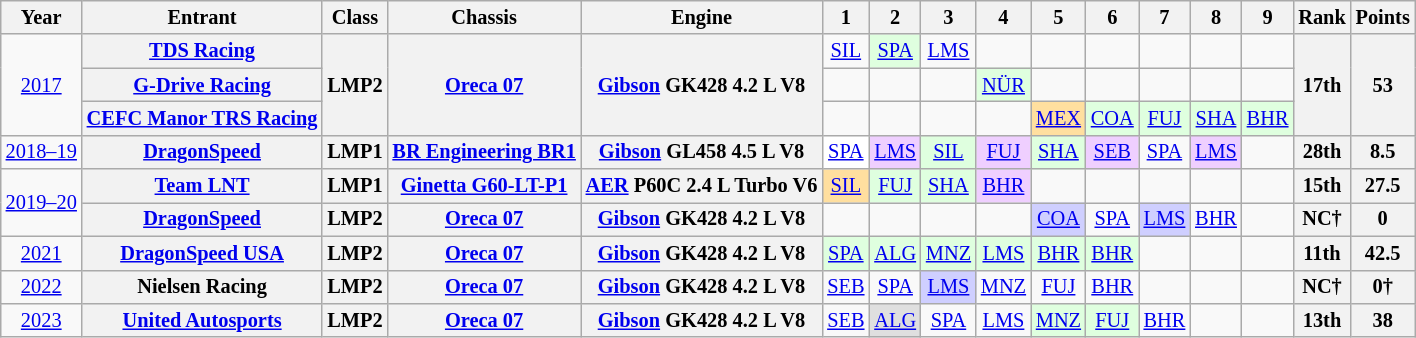<table class="wikitable" style="text-align:center; font-size:85%">
<tr>
<th>Year</th>
<th>Entrant</th>
<th>Class</th>
<th>Chassis</th>
<th>Engine</th>
<th>1</th>
<th>2</th>
<th>3</th>
<th>4</th>
<th>5</th>
<th>6</th>
<th>7</th>
<th>8</th>
<th>9</th>
<th>Rank</th>
<th>Points</th>
</tr>
<tr>
<td rowspan=3><a href='#'>2017</a></td>
<th nowrap><a href='#'>TDS Racing</a></th>
<th rowspan=3>LMP2</th>
<th rowspan=3 nowrap><a href='#'>Oreca 07</a></th>
<th rowspan=3 nowrap><a href='#'>Gibson</a> GK428 4.2 L V8</th>
<td><a href='#'>SIL</a></td>
<td style="background:#DFFFDF;"><a href='#'>SPA</a><br></td>
<td><a href='#'>LMS</a></td>
<td></td>
<td></td>
<td></td>
<td></td>
<td></td>
<td></td>
<th rowspan=3>17th</th>
<th rowspan=3>53</th>
</tr>
<tr>
<th nowrap><a href='#'>G-Drive Racing</a></th>
<td></td>
<td></td>
<td></td>
<td style="background:#DFFFDF;"><a href='#'>NÜR</a><br></td>
<td></td>
<td></td>
<td></td>
<td></td>
<td></td>
</tr>
<tr>
<th nowrap><a href='#'>CEFC Manor TRS Racing</a></th>
<td></td>
<td></td>
<td></td>
<td></td>
<td style="background:#FFDF9F;"><a href='#'>MEX</a><br></td>
<td style="background:#DFFFDF;"><a href='#'>COA</a><br></td>
<td style="background:#DFFFDF;"><a href='#'>FUJ</a><br></td>
<td style="background:#DFFFDF;"><a href='#'>SHA</a><br></td>
<td style="background:#DFFFDF;"><a href='#'>BHR</a><br></td>
</tr>
<tr>
<td nowrap><a href='#'>2018–19</a></td>
<th><a href='#'>DragonSpeed</a></th>
<th>LMP1</th>
<th nowrap><a href='#'>BR Engineering BR1</a></th>
<th nowrap><a href='#'>Gibson</a> GL458 4.5 L V8</th>
<td style="background:#FFFFFF;"><a href='#'>SPA</a><br></td>
<td style="background:#EFCFFF;"><a href='#'>LMS</a><br></td>
<td style="background:#DFFFDF;"><a href='#'>SIL</a><br></td>
<td style="background:#EFCFFF;"><a href='#'>FUJ</a><br></td>
<td style="background:#DFFFDF;"><a href='#'>SHA</a><br></td>
<td style="background:#EFCFFF;"><a href='#'>SEB</a><br></td>
<td><a href='#'>SPA</a></td>
<td style="background:#EFCFFF;"><a href='#'>LMS</a><br></td>
<td></td>
<th>28th</th>
<th>8.5</th>
</tr>
<tr>
<td rowspan=2 nowrap><a href='#'>2019–20</a></td>
<th nowrap><a href='#'>Team LNT</a></th>
<th>LMP1</th>
<th nowrap><a href='#'>Ginetta G60-LT-P1</a></th>
<th nowrap><a href='#'>AER</a> P60C 2.4 L Turbo V6</th>
<td style="background:#FFDF9F;"><a href='#'>SIL</a><br></td>
<td style="background:#DFFFDF;"><a href='#'>FUJ</a><br></td>
<td style="background:#DFFFDF;"><a href='#'>SHA</a><br></td>
<td style="background:#EFCFFF;"><a href='#'>BHR</a><br></td>
<td></td>
<td></td>
<td></td>
<td></td>
<td></td>
<th>15th</th>
<th>27.5</th>
</tr>
<tr>
<th><a href='#'>DragonSpeed</a></th>
<th>LMP2</th>
<th nowrap><a href='#'>Oreca 07</a></th>
<th nowrap><a href='#'>Gibson</a> GK428 4.2 L V8</th>
<td></td>
<td></td>
<td></td>
<td></td>
<td style="background:#CFCFFF;"><a href='#'>COA</a><br></td>
<td><a href='#'>SPA</a></td>
<td style="background:#CFCFFF;"><a href='#'>LMS</a><br></td>
<td><a href='#'>BHR</a></td>
<td></td>
<th>NC†</th>
<th>0</th>
</tr>
<tr>
<td><a href='#'>2021</a></td>
<th><a href='#'>DragonSpeed USA</a></th>
<th>LMP2</th>
<th nowrap><a href='#'>Oreca 07</a></th>
<th nowrap><a href='#'>Gibson</a> GK428 4.2 L V8</th>
<td style="background:#DFFFDF;"><a href='#'>SPA</a><br></td>
<td style="background:#DFFFDF;"><a href='#'>ALG</a><br></td>
<td style="background:#DFFFDF;"><a href='#'>MNZ</a><br></td>
<td style="background:#DFFFDF;"><a href='#'>LMS</a><br></td>
<td style="background:#DFFFDF;"><a href='#'>BHR</a><br></td>
<td style="background:#DFFFDF;"><a href='#'>BHR</a><br></td>
<td></td>
<td></td>
<td></td>
<th>11th</th>
<th>42.5</th>
</tr>
<tr>
<td><a href='#'>2022</a></td>
<th nowrap>Nielsen Racing</th>
<th>LMP2</th>
<th nowrap><a href='#'>Oreca 07</a></th>
<th nowrap><a href='#'>Gibson</a> GK428 4.2 L V8</th>
<td><a href='#'>SEB</a></td>
<td><a href='#'>SPA</a></td>
<td style="background:#CFCFFF;"><a href='#'>LMS</a><br></td>
<td><a href='#'>MNZ</a></td>
<td><a href='#'>FUJ</a></td>
<td><a href='#'>BHR</a></td>
<td></td>
<td></td>
<td></td>
<th>NC†</th>
<th>0†</th>
</tr>
<tr>
<td><a href='#'>2023</a></td>
<th nowrap><a href='#'>United Autosports</a></th>
<th>LMP2</th>
<th nowrap><a href='#'>Oreca 07</a></th>
<th nowrap><a href='#'>Gibson</a> GK428 4.2 L V8</th>
<td><a href='#'>SEB</a></td>
<td style="background:#DFDFDF;"><a href='#'>ALG</a><br></td>
<td><a href='#'>SPA</a></td>
<td><a href='#'>LMS</a></td>
<td style="background:#DFFFDF;"><a href='#'>MNZ</a><br></td>
<td style="background:#DFFFDF;"><a href='#'>FUJ</a><br></td>
<td><a href='#'>BHR</a></td>
<td></td>
<td></td>
<th>13th</th>
<th>38</th>
</tr>
</table>
